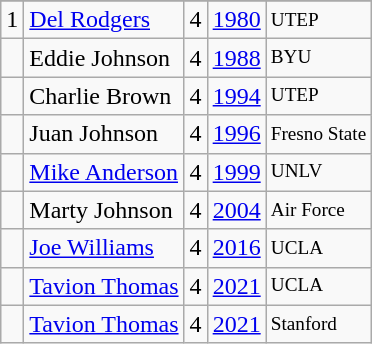<table class="wikitable">
<tr>
</tr>
<tr>
<td>1</td>
<td><a href='#'>Del Rodgers</a></td>
<td>4</td>
<td><a href='#'>1980</a></td>
<td style="font-size:80%;">UTEP</td>
</tr>
<tr>
<td></td>
<td>Eddie Johnson</td>
<td>4</td>
<td><a href='#'>1988</a></td>
<td style="font-size:80%;">BYU</td>
</tr>
<tr>
<td></td>
<td>Charlie Brown</td>
<td>4</td>
<td><a href='#'>1994</a></td>
<td style="font-size:80%;">UTEP</td>
</tr>
<tr>
<td></td>
<td>Juan Johnson</td>
<td>4</td>
<td><a href='#'>1996</a></td>
<td style="font-size:80%;">Fresno State</td>
</tr>
<tr>
<td></td>
<td><a href='#'>Mike Anderson</a></td>
<td>4</td>
<td><a href='#'>1999</a></td>
<td style="font-size:80%;">UNLV</td>
</tr>
<tr>
<td></td>
<td>Marty Johnson</td>
<td>4</td>
<td><a href='#'>2004</a></td>
<td style="font-size:80%;">Air Force</td>
</tr>
<tr>
<td></td>
<td><a href='#'>Joe Williams</a></td>
<td>4</td>
<td><a href='#'>2016</a></td>
<td style="font-size:80%;">UCLA</td>
</tr>
<tr>
<td></td>
<td><a href='#'>Tavion Thomas</a></td>
<td>4</td>
<td><a href='#'>2021</a></td>
<td style="font-size:80%;">UCLA</td>
</tr>
<tr>
<td></td>
<td><a href='#'>Tavion Thomas</a></td>
<td>4</td>
<td><a href='#'>2021</a></td>
<td style="font-size:80%;">Stanford</td>
</tr>
</table>
